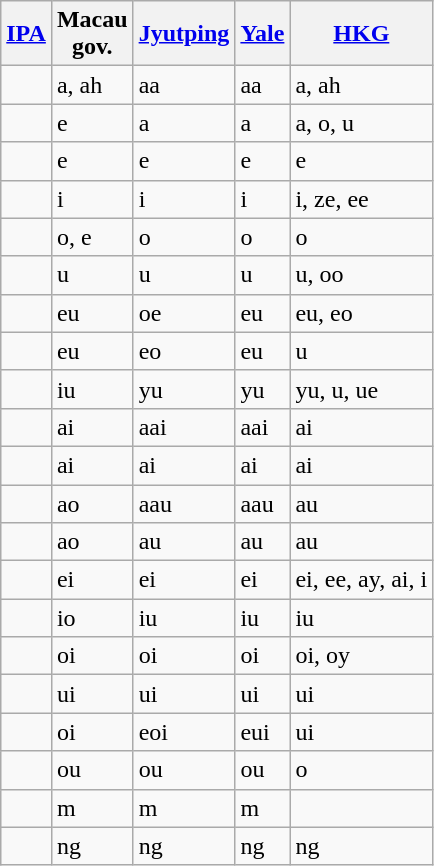<table class="wikitable">
<tr>
<th><a href='#'>IPA</a></th>
<th><strong>Macau<br>gov.</strong></th>
<th><a href='#'>Jyutping</a></th>
<th><a href='#'>Yale</a></th>
<th><a href='#'>HKG</a></th>
</tr>
<tr valign=top>
<td></td>
<td>a, ah</td>
<td>aa</td>
<td>aa</td>
<td>a, ah</td>
</tr>
<tr>
<td></td>
<td>e</td>
<td>a</td>
<td>a</td>
<td>a, o, u</td>
</tr>
<tr>
<td></td>
<td>e</td>
<td>e</td>
<td>e</td>
<td>e</td>
</tr>
<tr>
<td></td>
<td>i</td>
<td>i</td>
<td>i</td>
<td>i, ze, ee</td>
</tr>
<tr>
<td></td>
<td>o, e</td>
<td>o</td>
<td>o</td>
<td>o</td>
</tr>
<tr>
<td></td>
<td>u</td>
<td>u</td>
<td>u</td>
<td>u, oo</td>
</tr>
<tr>
<td></td>
<td>eu</td>
<td>oe</td>
<td>eu</td>
<td>eu, eo</td>
</tr>
<tr>
<td></td>
<td>eu</td>
<td>eo</td>
<td>eu</td>
<td>u</td>
</tr>
<tr>
<td></td>
<td>iu</td>
<td>yu</td>
<td>yu</td>
<td>yu, u, ue</td>
</tr>
<tr>
<td></td>
<td>ai</td>
<td>aai</td>
<td>aai</td>
<td>ai</td>
</tr>
<tr>
<td></td>
<td>ai</td>
<td>ai</td>
<td>ai</td>
<td>ai</td>
</tr>
<tr>
<td></td>
<td>ao</td>
<td>aau</td>
<td>aau</td>
<td>au</td>
</tr>
<tr>
<td></td>
<td>ao</td>
<td>au</td>
<td>au</td>
<td>au</td>
</tr>
<tr>
<td></td>
<td>ei</td>
<td>ei</td>
<td>ei</td>
<td>ei, ee, ay, ai, i</td>
</tr>
<tr>
<td></td>
<td>io</td>
<td>iu</td>
<td>iu</td>
<td>iu</td>
</tr>
<tr>
<td></td>
<td>oi</td>
<td>oi</td>
<td>oi</td>
<td>oi, oy</td>
</tr>
<tr>
<td></td>
<td>ui</td>
<td>ui</td>
<td>ui</td>
<td>ui</td>
</tr>
<tr>
<td></td>
<td>oi</td>
<td>eoi</td>
<td>eui</td>
<td>ui</td>
</tr>
<tr>
<td></td>
<td>ou</td>
<td>ou</td>
<td>ou</td>
<td>o</td>
</tr>
<tr>
<td></td>
<td>m</td>
<td>m</td>
<td>m</td>
<td></td>
</tr>
<tr>
<td></td>
<td>ng</td>
<td>ng</td>
<td>ng</td>
<td>ng</td>
</tr>
</table>
